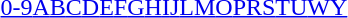<table id="toc" class="toc" summary="Class">
<tr>
<th></th>
</tr>
<tr>
<td style="text-align:center;"><a href='#'>0-9</a><a href='#'>A</a><a href='#'>B</a><a href='#'>C</a><a href='#'>D</a><a href='#'>E</a><a href='#'>F</a><a href='#'>G</a><a href='#'>H</a><a href='#'>I</a><a href='#'>J</a><a href='#'>L</a><a href='#'>M</a><a href='#'>O</a><a href='#'>P</a><a href='#'>R</a><a href='#'>S</a><a href='#'>T</a><a href='#'>U</a><a href='#'>W</a><a href='#'>Y</a></td>
</tr>
</table>
